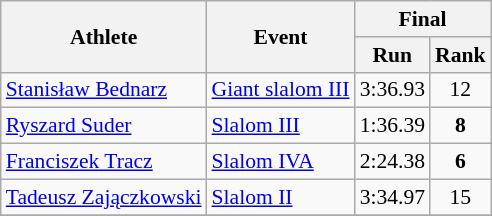<table class="wikitable" style="font-size:90%">
<tr>
<th rowspan="2">Athlete</th>
<th rowspan="2">Event</th>
<th colspan="4">Final</th>
</tr>
<tr>
<th>Run</th>
<th>Rank</th>
</tr>
<tr>
<td rowspan=1><a href='#'>Stanisław Bednarz</a></td>
<td><a href='#'>Giant slalom III</a></td>
<td align="center">3:36.93</td>
<td align="center">12</td>
</tr>
<tr>
<td rowspan=1><a href='#'>Ryszard Suder</a></td>
<td><a href='#'>Slalom III</a></td>
<td align="center">1:36.39</td>
<td align="center"><strong>8</strong></td>
</tr>
<tr>
<td rowspan=1><a href='#'>Franciszek Tracz</a></td>
<td><a href='#'>Slalom IVA</a></td>
<td align="center">2:24.38</td>
<td align="center"><strong>6</strong></td>
</tr>
<tr>
<td rowspan=1><a href='#'>Tadeusz Zajączkowski</a></td>
<td><a href='#'>Slalom II</a></td>
<td align="center">3:34.97</td>
<td align="center">15</td>
</tr>
<tr>
</tr>
</table>
